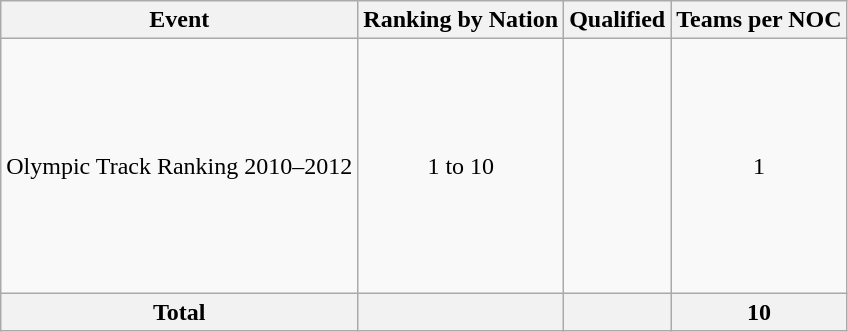<table class="wikitable">
<tr>
<th>Event</th>
<th>Ranking by Nation</th>
<th>Qualified</th>
<th>Teams per NOC</th>
</tr>
<tr>
<td>Olympic Track Ranking 2010–2012</td>
<td style="text-align:center;">1 to 10</td>
<td> <br> <br><br> <br> <br> <br><br> <br> <br></td>
<td style="text-align:center;">1</td>
</tr>
<tr>
<th>Total</th>
<th></th>
<th></th>
<th>10</th>
</tr>
</table>
